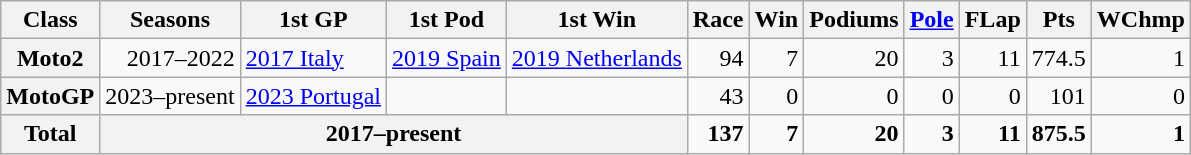<table class="wikitable" style="text-align:right;">
<tr>
<th>Class</th>
<th>Seasons</th>
<th>1st GP</th>
<th>1st Pod</th>
<th>1st Win</th>
<th>Race</th>
<th>Win</th>
<th>Podiums</th>
<th><a href='#'>Pole</a></th>
<th>FLap</th>
<th>Pts</th>
<th>WChmp</th>
</tr>
<tr>
<th>Moto2</th>
<td>2017–2022</td>
<td style="text-align:left;"><a href='#'>2017 Italy</a></td>
<td style="text-align:left;"><a href='#'>2019 Spain</a></td>
<td style="text-align:left;"><a href='#'>2019 Netherlands</a></td>
<td>94</td>
<td>7</td>
<td>20</td>
<td>3</td>
<td>11</td>
<td>774.5</td>
<td>1</td>
</tr>
<tr>
<th>MotoGP</th>
<td>2023–present</td>
<td style="text-align:left;"><a href='#'>2023 Portugal</a></td>
<td style="text-align:left;"></td>
<td style="text-align:left;"></td>
<td>43</td>
<td>0</td>
<td>0</td>
<td>0</td>
<td>0</td>
<td>101</td>
<td>0</td>
</tr>
<tr>
<th>Total</th>
<th colspan="4">2017–present</th>
<td><strong>137</strong></td>
<td><strong>7</strong></td>
<td><strong>20</strong></td>
<td><strong>3</strong></td>
<td><strong>11</strong></td>
<td><strong>875.5</strong></td>
<td><strong>1</strong></td>
</tr>
</table>
